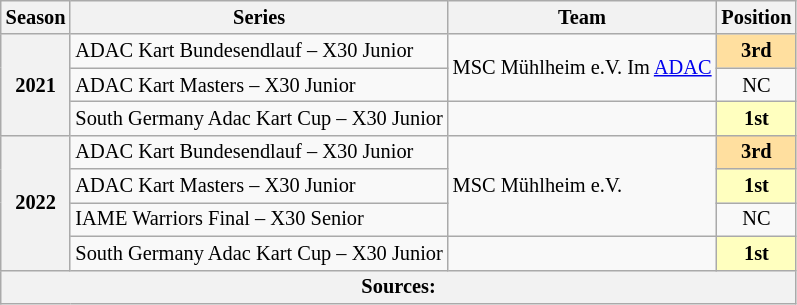<table class="wikitable" style="font-size: 85%; text-align:center">
<tr>
<th>Season</th>
<th>Series</th>
<th>Team</th>
<th>Position</th>
</tr>
<tr>
<th rowspan="3">2021</th>
<td align="left">ADAC Kart Bundesendlauf – X30 Junior</td>
<td align="left" rowspan="2">MSC Mühlheim e.V. Im <a href='#'>ADAC</a></td>
<td style="background:#ffdf9f;"><strong>3rd</strong></td>
</tr>
<tr>
<td align="left">ADAC Kart Masters – X30 Junior</td>
<td style="background:#;">NC</td>
</tr>
<tr>
<td align="left">South Germany Adac Kart Cup – X30 Junior</td>
<td align="left"></td>
<td style="background:#FFFFBF;"><strong>1st</strong></td>
</tr>
<tr>
<th rowspan="4">2022</th>
<td align="left">ADAC Kart Bundesendlauf – X30 Junior</td>
<td align="left" rowspan="3">MSC Mühlheim e.V.</td>
<td style="background:#ffdf9f;"><strong>3rd</strong></td>
</tr>
<tr>
<td align="left">ADAC Kart Masters – X30 Junior</td>
<td style="background:#FFFFBF;"><strong>1st</strong></td>
</tr>
<tr>
<td align="left">IAME Warriors Final – X30 Senior</td>
<td style="background:#;">NC</td>
</tr>
<tr>
<td align="left">South Germany Adac Kart Cup – X30 Junior</td>
<td align="left"></td>
<td style="background:#FFFFBF;"><strong>1st</strong></td>
</tr>
<tr>
<th colspan="4">Sources:</th>
</tr>
</table>
